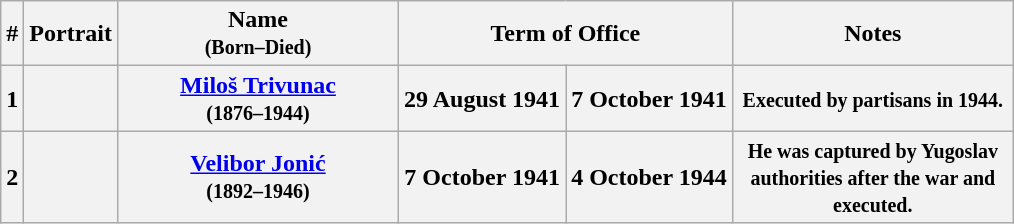<table class="wikitable" style="text-align:center">
<tr ->
<th>#</th>
<th>Portrait</th>
<th width=180>Name<br><small>(Born–Died)</small></th>
<th colspan=2>Term of Office</th>
<th width=180>Notes</th>
</tr>
<tr ->
<th>1</th>
<th></th>
<th><a href='#'>Miloš Trivunac</a><br><small>(1876–1944)</small></th>
<th>29 August 1941</th>
<th>7 October 1941</th>
<th><small>Executed by partisans in 1944.</small></th>
</tr>
<tr ->
<th>2</th>
<th></th>
<th><a href='#'>Velibor Jonić</a><br><small>(1892–1946)</small></th>
<th>7 October 1941</th>
<th>4 October 1944</th>
<th><small>He was captured by Yugoslav authorities after the war and executed.</small></th>
</tr>
</table>
